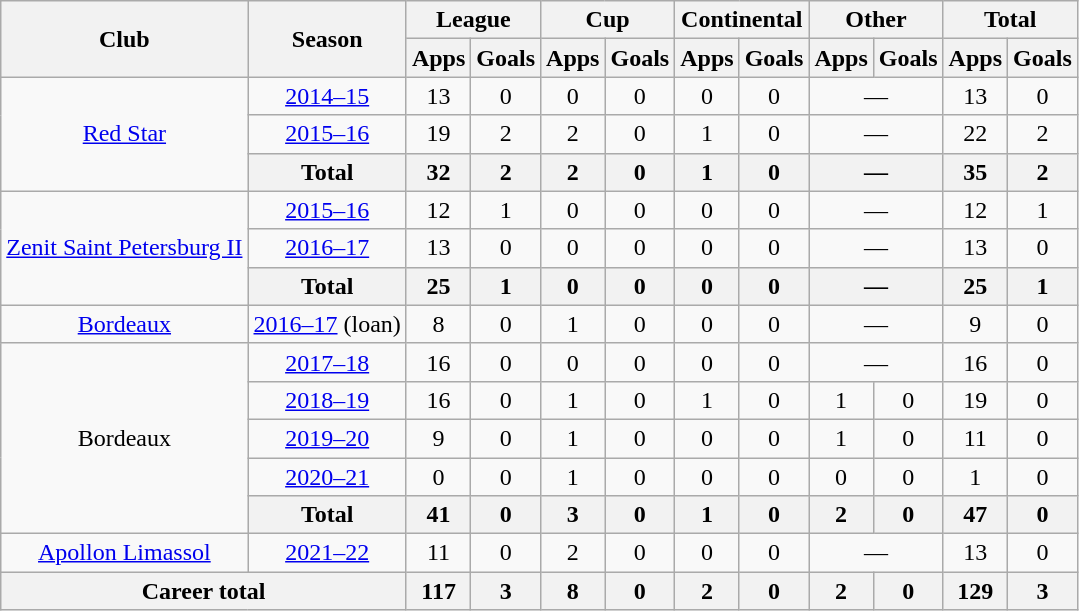<table class="wikitable" style="text-align:center">
<tr>
<th rowspan="2">Club</th>
<th rowspan="2">Season</th>
<th colspan="2">League</th>
<th colspan="2">Cup</th>
<th colspan="2">Continental</th>
<th colspan="2">Other</th>
<th colspan="2">Total</th>
</tr>
<tr>
<th>Apps</th>
<th>Goals</th>
<th>Apps</th>
<th>Goals</th>
<th>Apps</th>
<th>Goals</th>
<th>Apps</th>
<th>Goals</th>
<th>Apps</th>
<th>Goals</th>
</tr>
<tr>
<td rowspan="3"><a href='#'>Red Star</a></td>
<td><a href='#'>2014–15</a></td>
<td>13</td>
<td>0</td>
<td>0</td>
<td>0</td>
<td>0</td>
<td>0</td>
<td colspan="2">—</td>
<td>13</td>
<td>0</td>
</tr>
<tr>
<td><a href='#'>2015–16</a></td>
<td>19</td>
<td>2</td>
<td>2</td>
<td>0</td>
<td>1</td>
<td>0</td>
<td colspan="2">—</td>
<td>22</td>
<td>2</td>
</tr>
<tr>
<th>Total</th>
<th>32</th>
<th>2</th>
<th>2</th>
<th>0</th>
<th>1</th>
<th>0</th>
<th colspan="2">—</th>
<th>35</th>
<th>2</th>
</tr>
<tr>
<td rowspan="3"><a href='#'>Zenit Saint Petersburg II</a></td>
<td><a href='#'>2015–16</a></td>
<td>12</td>
<td>1</td>
<td>0</td>
<td>0</td>
<td>0</td>
<td>0</td>
<td colspan="2">—</td>
<td>12</td>
<td>1</td>
</tr>
<tr>
<td><a href='#'>2016–17</a></td>
<td>13</td>
<td>0</td>
<td>0</td>
<td>0</td>
<td>0</td>
<td>0</td>
<td colspan="2">—</td>
<td>13</td>
<td>0</td>
</tr>
<tr>
<th>Total</th>
<th>25</th>
<th>1</th>
<th>0</th>
<th>0</th>
<th>0</th>
<th>0</th>
<th colspan="2">—</th>
<th>25</th>
<th>1</th>
</tr>
<tr>
<td><a href='#'>Bordeaux</a></td>
<td><a href='#'>2016–17</a> (loan)</td>
<td>8</td>
<td>0</td>
<td>1</td>
<td>0</td>
<td>0</td>
<td>0</td>
<td colspan="2">—</td>
<td>9</td>
<td>0</td>
</tr>
<tr>
<td rowspan="5">Bordeaux</td>
<td><a href='#'>2017–18</a></td>
<td>16</td>
<td>0</td>
<td>0</td>
<td>0</td>
<td>0</td>
<td>0</td>
<td colspan="2">—</td>
<td>16</td>
<td>0</td>
</tr>
<tr>
<td><a href='#'>2018–19</a></td>
<td>16</td>
<td>0</td>
<td>1</td>
<td>0</td>
<td>1</td>
<td>0</td>
<td>1</td>
<td>0</td>
<td>19</td>
<td>0</td>
</tr>
<tr>
<td><a href='#'>2019–20</a></td>
<td>9</td>
<td>0</td>
<td>1</td>
<td>0</td>
<td>0</td>
<td>0</td>
<td>1</td>
<td>0</td>
<td>11</td>
<td>0</td>
</tr>
<tr>
<td><a href='#'>2020–21</a></td>
<td>0</td>
<td>0</td>
<td>1</td>
<td>0</td>
<td>0</td>
<td>0</td>
<td>0</td>
<td>0</td>
<td>1</td>
<td>0</td>
</tr>
<tr>
<th>Total</th>
<th>41</th>
<th>0</th>
<th>3</th>
<th>0</th>
<th>1</th>
<th>0</th>
<th>2</th>
<th>0</th>
<th>47</th>
<th>0</th>
</tr>
<tr>
<td><a href='#'>Apollon Limassol</a></td>
<td><a href='#'>2021–22</a></td>
<td>11</td>
<td>0</td>
<td>2</td>
<td>0</td>
<td>0</td>
<td>0</td>
<td colspan="2">—</td>
<td>13</td>
<td>0</td>
</tr>
<tr>
<th colspan="2">Career total</th>
<th>117</th>
<th>3</th>
<th>8</th>
<th>0</th>
<th>2</th>
<th>0</th>
<th>2</th>
<th>0</th>
<th>129</th>
<th>3</th>
</tr>
</table>
